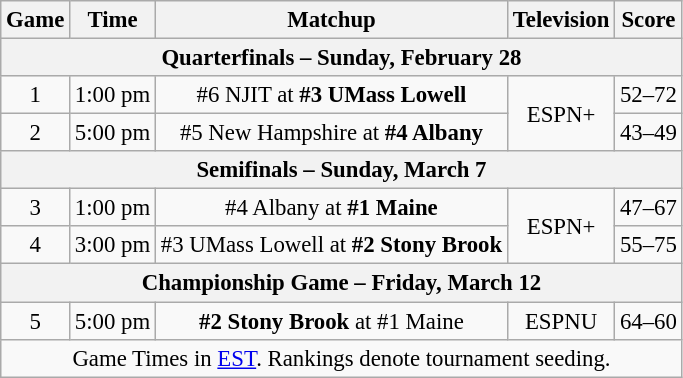<table class="wikitable" style="font-size: 95%; text-align:center">
<tr>
<th>Game</th>
<th>Time</th>
<th>Matchup</th>
<th>Television</th>
<th>Score</th>
</tr>
<tr>
<th colspan=5>Quarterfinals – Sunday, February 28</th>
</tr>
<tr>
<td>1</td>
<td>1:00 pm</td>
<td>#6 NJIT at <strong>#3 UMass Lowell</strong></td>
<td rowspan=2>ESPN+</td>
<td>52–72</td>
</tr>
<tr>
<td>2</td>
<td>5:00 pm</td>
<td>#5 New Hampshire at <strong>#4 Albany</strong></td>
<td>43–49</td>
</tr>
<tr>
<th colspan=5>Semifinals – Sunday, March 7</th>
</tr>
<tr>
<td>3</td>
<td>1:00 pm</td>
<td>#4 Albany at <strong>#1 Maine</strong></td>
<td rowspan=2>ESPN+</td>
<td>47–67</td>
</tr>
<tr>
<td>4</td>
<td>3:00 pm</td>
<td>#3 UMass Lowell at <strong>#2 Stony Brook</strong></td>
<td>55–75</td>
</tr>
<tr>
<th colspan=7>Championship Game – Friday, March 12</th>
</tr>
<tr>
<td>5</td>
<td>5:00 pm</td>
<td><strong>#2 Stony Brook</strong> at #1 Maine</td>
<td>ESPNU</td>
<td>64–60</td>
</tr>
<tr>
<td colspan=6>Game Times in <a href='#'>EST</a>. Rankings denote tournament seeding.</td>
</tr>
</table>
